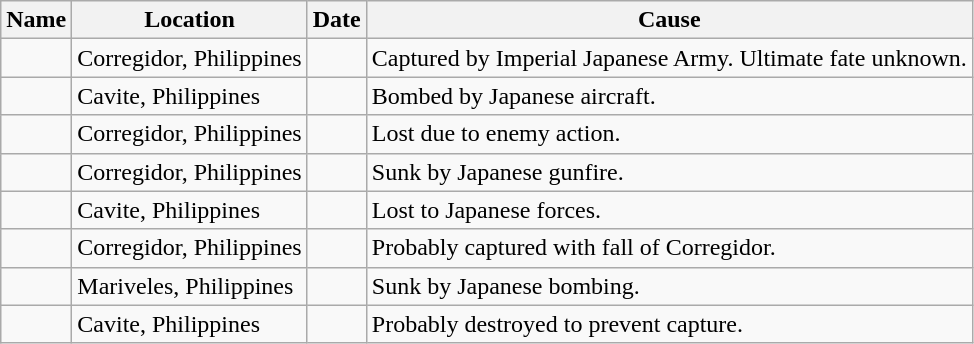<table class="wikitable sortable">
<tr>
<th>Name</th>
<th>Location</th>
<th>Date</th>
<th>Cause</th>
</tr>
<tr>
<td></td>
<td>Corregidor, Philippines</td>
<td></td>
<td>Captured by Imperial Japanese Army.  Ultimate fate unknown.</td>
</tr>
<tr>
<td></td>
<td>Cavite, Philippines</td>
<td></td>
<td>Bombed by Japanese aircraft.</td>
</tr>
<tr>
<td></td>
<td>Corregidor, Philippines</td>
<td></td>
<td>Lost due to enemy action.</td>
</tr>
<tr>
<td></td>
<td>Corregidor, Philippines</td>
<td></td>
<td>Sunk by Japanese gunfire.</td>
</tr>
<tr>
<td></td>
<td>Cavite, Philippines</td>
<td></td>
<td>Lost to Japanese forces.</td>
</tr>
<tr>
<td></td>
<td>Corregidor, Philippines</td>
<td></td>
<td>Probably captured with fall of Corregidor.</td>
</tr>
<tr>
<td></td>
<td>Mariveles, Philippines</td>
<td></td>
<td>Sunk by Japanese bombing.</td>
</tr>
<tr>
<td></td>
<td>Cavite, Philippines</td>
<td></td>
<td>Probably destroyed to prevent capture.</td>
</tr>
</table>
